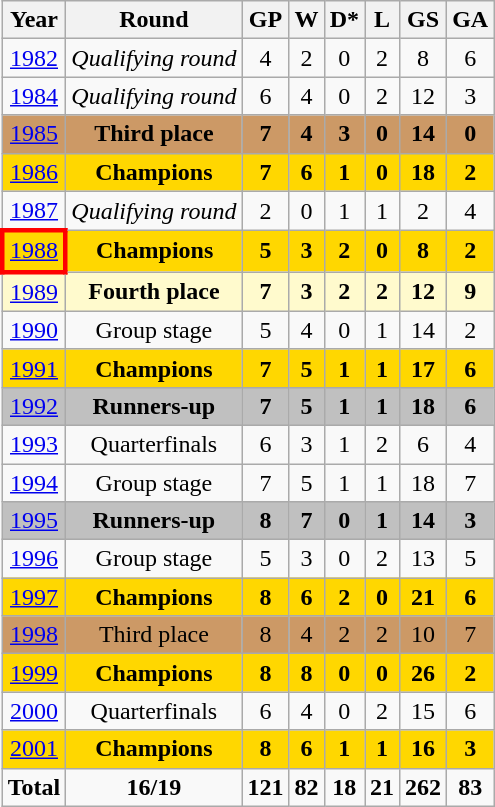<table class="wikitable" style="text-align: center;">
<tr>
<th>Year</th>
<th>Round</th>
<th>GP</th>
<th>W</th>
<th>D*</th>
<th>L</th>
<th>GS</th>
<th>GA</th>
</tr>
<tr>
<td> <a href='#'>1982</a></td>
<td><em>Qualifying round</em></td>
<td>4</td>
<td>2</td>
<td>0</td>
<td>2</td>
<td>8</td>
<td>6</td>
</tr>
<tr>
<td> <a href='#'>1984</a></td>
<td><em>Qualifying round</em></td>
<td>6</td>
<td>4</td>
<td>0</td>
<td>2</td>
<td>12</td>
<td>3</td>
</tr>
<tr bgcolor="#cc9966">
<td> <a href='#'>1985</a></td>
<td><strong>Third place</strong></td>
<td><strong>7</strong></td>
<td><strong>4</strong></td>
<td><strong>3</strong></td>
<td><strong>0</strong></td>
<td><strong>14</strong></td>
<td><strong>0</strong></td>
</tr>
<tr bgcolor=gold>
<td> <a href='#'>1986</a></td>
<td><strong>Champions</strong></td>
<td><strong>7</strong></td>
<td><strong>6</strong></td>
<td><strong>1</strong></td>
<td><strong>0</strong></td>
<td><strong>18</strong></td>
<td><strong>2</strong></td>
</tr>
<tr>
<td> <a href='#'>1987</a></td>
<td><em>Qualifying round</em></td>
<td>2</td>
<td>0</td>
<td>1</td>
<td>1</td>
<td>2</td>
<td>4</td>
</tr>
<tr bgcolor=gold>
<td style="border: 3px solid red"> <a href='#'>1988</a></td>
<td><strong>Champions</strong></td>
<td><strong>5</strong></td>
<td><strong>3</strong></td>
<td><strong>2</strong></td>
<td><strong>0</strong></td>
<td><strong>8</strong></td>
<td><strong>2</strong></td>
</tr>
<tr bgcolor=LemonChiffon>
<td> <a href='#'>1989</a></td>
<td><strong>Fourth place</strong></td>
<td><strong>7</strong></td>
<td><strong>3</strong></td>
<td><strong>2</strong></td>
<td><strong>2</strong></td>
<td><strong>12</strong></td>
<td><strong>9</strong></td>
</tr>
<tr>
<td> <a href='#'>1990</a></td>
<td>Group stage</td>
<td>5</td>
<td>4</td>
<td>0</td>
<td>1</td>
<td>14</td>
<td>2</td>
</tr>
<tr bgcolor=gold>
<td> <a href='#'>1991</a></td>
<td><strong>Champions</strong></td>
<td><strong>7</strong></td>
<td><strong>5</strong></td>
<td><strong>1</strong></td>
<td><strong>1</strong></td>
<td><strong>17</strong></td>
<td><strong>6</strong></td>
</tr>
<tr bgcolor=silver>
<td> <a href='#'>1992</a></td>
<td><strong>Runners-up</strong></td>
<td><strong>7</strong></td>
<td><strong>5</strong></td>
<td><strong>1</strong></td>
<td><strong>1</strong></td>
<td><strong>18</strong></td>
<td><strong>6</strong></td>
</tr>
<tr>
<td> <a href='#'>1993</a></td>
<td>Quarterfinals</td>
<td>6</td>
<td>3</td>
<td>1</td>
<td>2</td>
<td>6</td>
<td>4</td>
</tr>
<tr>
<td> <a href='#'>1994</a></td>
<td>Group stage</td>
<td>7</td>
<td>5</td>
<td>1</td>
<td>1</td>
<td>18</td>
<td>7</td>
</tr>
<tr bgcolor=silver>
<td> <a href='#'>1995</a></td>
<td><strong>Runners-up</strong></td>
<td><strong>8</strong></td>
<td><strong>7</strong></td>
<td><strong>0</strong></td>
<td><strong>1</strong></td>
<td><strong>14</strong></td>
<td><strong>3</strong></td>
</tr>
<tr>
<td> <a href='#'>1996</a></td>
<td>Group stage</td>
<td>5</td>
<td>3</td>
<td>0</td>
<td>2</td>
<td>13</td>
<td>5</td>
</tr>
<tr bgcolor=gold>
<td> <a href='#'>1997</a></td>
<td><strong>Champions</strong></td>
<td><strong>8</strong></td>
<td><strong>6</strong></td>
<td><strong>2</strong></td>
<td><strong>0</strong></td>
<td><strong>21</strong></td>
<td><strong>6</strong></td>
</tr>
<tr bgcolor="#cc9966">
<td> <a href='#'>1998</a></td>
<td>Third place</td>
<td>8</td>
<td>4</td>
<td>2</td>
<td>2</td>
<td>10</td>
<td>7</td>
</tr>
<tr bgcolor=gold>
<td> <a href='#'>1999</a></td>
<td><strong>Champions</strong></td>
<td><strong>8</strong></td>
<td><strong>8</strong></td>
<td><strong>0</strong></td>
<td><strong>0</strong></td>
<td><strong>26</strong></td>
<td><strong>2</strong></td>
</tr>
<tr>
<td> <a href='#'>2000</a></td>
<td>Quarterfinals</td>
<td>6</td>
<td>4</td>
<td>0</td>
<td>2</td>
<td>15</td>
<td>6</td>
</tr>
<tr bgcolor=gold>
<td> <a href='#'>2001</a></td>
<td><strong>Champions</strong></td>
<td><strong>8</strong></td>
<td><strong>6</strong></td>
<td><strong>1</strong></td>
<td><strong>1</strong></td>
<td><strong>16</strong></td>
<td><strong>3</strong></td>
</tr>
<tr>
<td><strong>Total</strong></td>
<td><strong>16/19</strong></td>
<td><strong>121</strong></td>
<td><strong>82</strong></td>
<td><strong>18</strong></td>
<td><strong>21</strong></td>
<td><strong>262</strong></td>
<td><strong>83</strong></td>
</tr>
</table>
